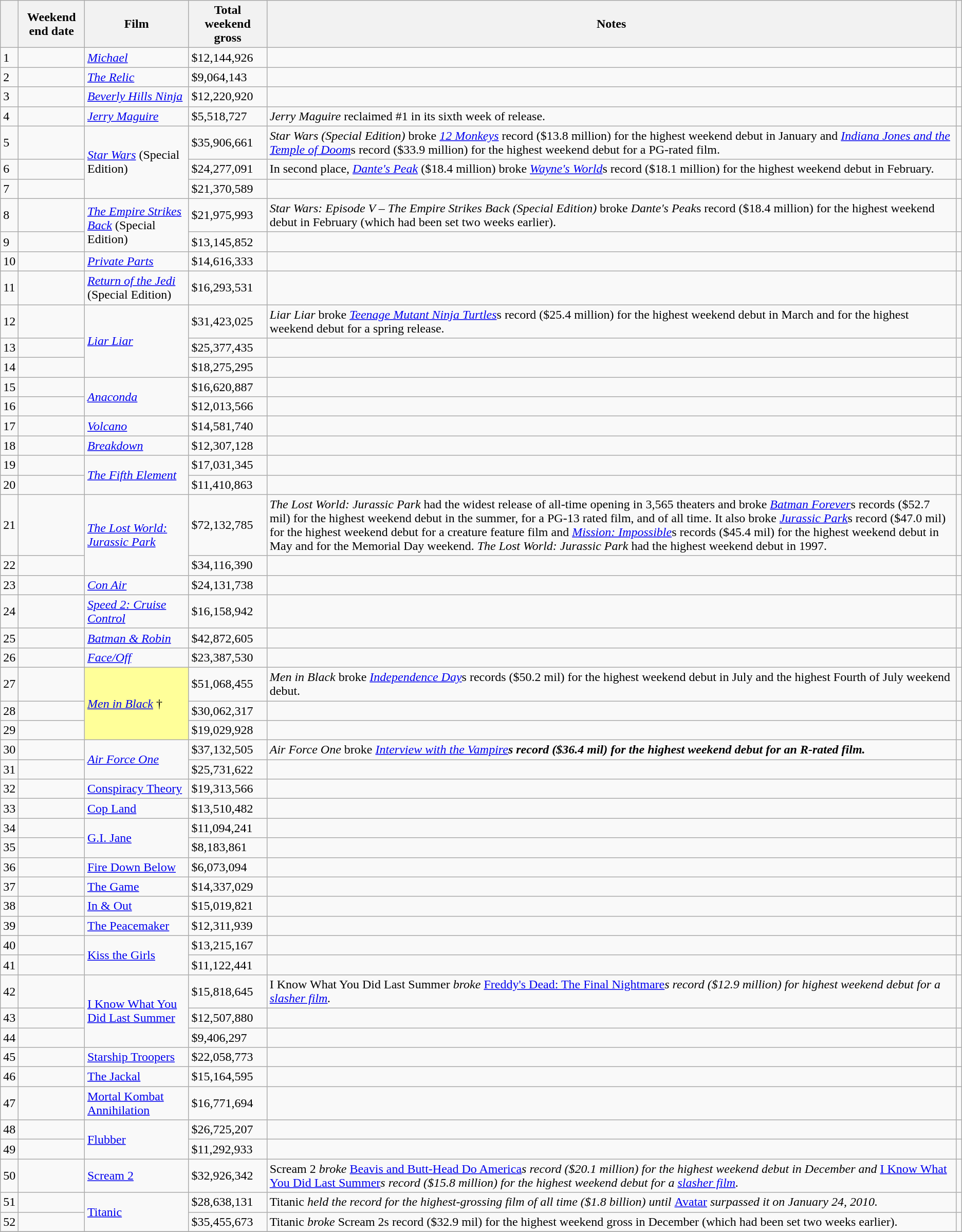<table class="wikitable sortable">
<tr>
<th></th>
<th>Weekend end date</th>
<th>Film</th>
<th>Total weekend gross</th>
<th>Notes</th>
<th class="unsortable"></th>
</tr>
<tr>
<td>1</td>
<td></td>
<td><em><a href='#'>Michael</a></em></td>
<td>$12,144,926</td>
<td></td>
<td></td>
</tr>
<tr>
<td>2</td>
<td></td>
<td><em><a href='#'>The Relic</a></em></td>
<td>$9,064,143</td>
<td></td>
<td></td>
</tr>
<tr>
<td>3</td>
<td></td>
<td><em><a href='#'>Beverly Hills Ninja</a></em></td>
<td>$12,220,920</td>
<td></td>
<td></td>
</tr>
<tr>
<td>4</td>
<td></td>
<td><em><a href='#'>Jerry Maguire</a></em></td>
<td>$5,518,727</td>
<td><em>Jerry Maguire</em> reclaimed #1 in its sixth week of release.</td>
<td></td>
</tr>
<tr>
<td>5</td>
<td></td>
<td rowspan="3"><em><a href='#'>Star Wars</a></em> (Special Edition)</td>
<td>$35,906,661</td>
<td><em>Star Wars (Special Edition)</em> broke <em><a href='#'>12 Monkeys</a></em> record ($13.8 million) for the highest weekend debut in January and <em><a href='#'>Indiana Jones and the Temple of Doom</a></em>s record ($33.9 million) for the highest weekend debut for a PG-rated film.</td>
<td></td>
</tr>
<tr>
<td>6</td>
<td></td>
<td>$24,277,091</td>
<td>In second place, <em><a href='#'>Dante's Peak</a></em> ($18.4 million) broke <em><a href='#'>Wayne's World</a></em>s record ($18.1 million) for the highest weekend debut in February.</td>
<td></td>
</tr>
<tr>
<td>7</td>
<td></td>
<td>$21,370,589</td>
<td></td>
<td></td>
</tr>
<tr>
<td>8</td>
<td></td>
<td rowspan="2"><em><a href='#'>The Empire Strikes Back</a></em> (Special Edition)</td>
<td>$21,975,993</td>
<td><em>Star Wars: Episode V – The Empire Strikes Back (Special Edition)</em> broke <em>Dante's Peak</em>s record ($18.4 million) for the highest weekend debut in February (which had been set two weeks earlier).</td>
<td></td>
</tr>
<tr>
<td>9</td>
<td></td>
<td>$13,145,852</td>
<td></td>
<td></td>
</tr>
<tr>
<td>10</td>
<td></td>
<td><em><a href='#'>Private Parts</a></em></td>
<td>$14,616,333</td>
<td></td>
<td></td>
</tr>
<tr>
<td>11</td>
<td></td>
<td><em><a href='#'>Return of the Jedi</a></em> (Special Edition)</td>
<td>$16,293,531</td>
<td></td>
<td></td>
</tr>
<tr>
<td>12</td>
<td></td>
<td rowspan="3"><em><a href='#'>Liar Liar</a></em></td>
<td>$31,423,025</td>
<td><em>Liar Liar</em> broke <em><a href='#'>Teenage Mutant Ninja Turtles</a></em>s record ($25.4 million) for the highest weekend debut in March and for the highest weekend debut for a spring release.</td>
<td></td>
</tr>
<tr>
<td>13</td>
<td></td>
<td>$25,377,435</td>
<td></td>
<td></td>
</tr>
<tr>
<td>14</td>
<td></td>
<td>$18,275,295</td>
<td></td>
<td></td>
</tr>
<tr>
<td>15</td>
<td></td>
<td rowspan="2"><em><a href='#'>Anaconda</a></em></td>
<td>$16,620,887</td>
<td></td>
<td></td>
</tr>
<tr>
<td>16</td>
<td></td>
<td>$12,013,566</td>
<td></td>
<td></td>
</tr>
<tr>
<td>17</td>
<td></td>
<td><em><a href='#'>Volcano</a></em></td>
<td>$14,581,740</td>
<td></td>
<td></td>
</tr>
<tr>
<td>18</td>
<td></td>
<td><em><a href='#'>Breakdown</a></em></td>
<td>$12,307,128</td>
<td></td>
<td></td>
</tr>
<tr>
<td>19</td>
<td></td>
<td rowspan="2"><em><a href='#'>The Fifth Element</a></em></td>
<td>$17,031,345</td>
<td></td>
<td></td>
</tr>
<tr>
<td>20</td>
<td></td>
<td>$11,410,863</td>
<td></td>
<td></td>
</tr>
<tr>
<td>21</td>
<td></td>
<td rowspan="2"><em><a href='#'>The Lost World: Jurassic Park</a></em></td>
<td>$72,132,785</td>
<td><em>The Lost World: Jurassic Park</em> had the widest release of all-time opening in 3,565 theaters and broke <em><a href='#'>Batman Forever</a></em>s records ($52.7 mil) for the highest weekend debut in the summer, for a PG-13 rated film, and of all time. It also broke <em><a href='#'>Jurassic Park</a></em>s record ($47.0 mil) for the highest weekend debut for a creature feature film and <em><a href='#'>Mission: Impossible</a></em>s records ($45.4 mil) for the highest weekend debut in May and for the Memorial Day weekend. <em>The Lost World: Jurassic Park</em> had the highest weekend debut in 1997.</td>
<td></td>
</tr>
<tr>
<td>22</td>
<td></td>
<td>$34,116,390</td>
<td></td>
<td></td>
</tr>
<tr>
<td>23</td>
<td></td>
<td><em><a href='#'>Con Air</a></em></td>
<td>$24,131,738</td>
<td></td>
<td></td>
</tr>
<tr>
<td>24</td>
<td></td>
<td><em><a href='#'>Speed 2: Cruise Control</a></em></td>
<td>$16,158,942</td>
<td></td>
<td></td>
</tr>
<tr>
<td>25</td>
<td></td>
<td><em><a href='#'>Batman & Robin</a></em></td>
<td>$42,872,605</td>
<td></td>
<td></td>
</tr>
<tr>
<td>26</td>
<td></td>
<td><em><a href='#'>Face/Off</a></em></td>
<td>$23,387,530</td>
<td></td>
<td></td>
</tr>
<tr>
<td>27</td>
<td></td>
<td rowspan="3" style="background-color:#FFFF99"><em><a href='#'>Men in Black</a></em> †</td>
<td>$51,068,455</td>
<td><em>Men in Black</em> broke <em><a href='#'>Independence Day</a></em>s records ($50.2 mil) for the highest weekend debut in July and the highest Fourth of July weekend debut.</td>
<td></td>
</tr>
<tr>
<td>28</td>
<td></td>
<td>$30,062,317</td>
<td></td>
<td></td>
</tr>
<tr>
<td>29</td>
<td></td>
<td>$19,029,928</td>
<td></td>
<td></td>
</tr>
<tr>
<td>30</td>
<td></td>
<td rowspan="2"><em><a href='#'>Air Force One</a></em></td>
<td>$37,132,505</td>
<td><em>Air Force One</em> broke <em><a href='#'>Interview with the Vampire</a><strong>s record ($36.4 mil) for the highest weekend debut for an R-rated film.</td>
<td></td>
</tr>
<tr>
<td>31</td>
<td></td>
<td>$25,731,622</td>
<td></td>
<td></td>
</tr>
<tr>
<td>32</td>
<td></td>
<td></em><a href='#'>Conspiracy Theory</a><em></td>
<td>$19,313,566</td>
<td></td>
<td></td>
</tr>
<tr>
<td>33</td>
<td></td>
<td></em><a href='#'>Cop Land</a><em></td>
<td>$13,510,482</td>
<td></td>
<td></td>
</tr>
<tr>
<td>34</td>
<td></td>
<td rowspan="2"></em><a href='#'>G.I. Jane</a><em></td>
<td>$11,094,241</td>
<td></td>
<td></td>
</tr>
<tr>
<td>35</td>
<td></td>
<td>$8,183,861</td>
<td></td>
<td></td>
</tr>
<tr>
<td>36</td>
<td></td>
<td></em><a href='#'>Fire Down Below</a><em></td>
<td>$6,073,094</td>
<td></td>
<td></td>
</tr>
<tr>
<td>37</td>
<td></td>
<td></em><a href='#'>The Game</a><em></td>
<td>$14,337,029</td>
<td></td>
<td></td>
</tr>
<tr>
<td>38</td>
<td></td>
<td></em><a href='#'>In & Out</a><em></td>
<td>$15,019,821</td>
<td></td>
<td></td>
</tr>
<tr>
<td>39</td>
<td></td>
<td></em><a href='#'>The Peacemaker</a><em></td>
<td>$12,311,939</td>
<td></td>
<td></td>
</tr>
<tr>
<td>40</td>
<td></td>
<td rowspan="2"></em><a href='#'>Kiss the Girls</a><em></td>
<td>$13,215,167</td>
<td></td>
<td></td>
</tr>
<tr>
<td>41</td>
<td></td>
<td>$11,122,441</td>
<td></td>
<td></td>
</tr>
<tr>
<td>42</td>
<td></td>
<td rowspan="3"></em><a href='#'>I Know What You Did Last Summer</a><em></td>
<td>$15,818,645</td>
<td></em>I Know What You Did Last Summer<em> broke </em><a href='#'>Freddy's Dead: The Final Nightmare</a><em>s record ($12.9 million) for highest weekend debut for a <a href='#'>slasher film</a>.</td>
<td></td>
</tr>
<tr>
<td>43</td>
<td></td>
<td>$12,507,880</td>
<td></td>
<td></td>
</tr>
<tr>
<td>44</td>
<td></td>
<td>$9,406,297</td>
<td></td>
<td></td>
</tr>
<tr>
<td>45</td>
<td></td>
<td></em><a href='#'>Starship Troopers</a><em></td>
<td>$22,058,773</td>
<td></td>
<td></td>
</tr>
<tr>
<td>46</td>
<td></td>
<td></em><a href='#'>The Jackal</a><em></td>
<td>$15,164,595</td>
<td></td>
<td></td>
</tr>
<tr>
<td>47</td>
<td></td>
<td></em><a href='#'>Mortal Kombat Annihilation</a><em></td>
<td>$16,771,694</td>
<td></td>
<td></td>
</tr>
<tr>
<td>48</td>
<td></td>
<td rowspan="2"></em><a href='#'>Flubber</a><em></td>
<td>$26,725,207</td>
<td></td>
<td></td>
</tr>
<tr>
<td>49</td>
<td></td>
<td>$11,292,933</td>
<td></td>
<td></td>
</tr>
<tr>
<td>50</td>
<td></td>
<td></em><a href='#'>Scream 2</a><em></td>
<td>$32,926,342</td>
<td></em>Scream 2<em> broke </em><a href='#'>Beavis and Butt-Head Do America</a><em>s record ($20.1 million) for the highest weekend debut in December and </em><a href='#'>I Know What You Did Last Summer</a><em>s record ($15.8 million) for the highest weekend debut for a <a href='#'>slasher film</a>.</td>
<td></td>
</tr>
<tr>
<td>51</td>
<td></td>
<td rowspan="2"></em><a href='#'>Titanic</a><em></td>
<td>$28,638,131</td>
<td></em>Titanic<em> held the record for the highest-grossing film of all time ($1.8 billion) until </em><a href='#'>Avatar</a><em> surpassed it on January 24, 2010.</td>
<td></td>
</tr>
<tr>
<td>52</td>
<td></td>
<td>$35,455,673</td>
<td></em>Titanic<em> broke </em>Scream 2</strong>s record ($32.9 mil) for the highest weekend gross in December (which had been set two weeks earlier).</td>
<td></td>
</tr>
<tr>
</tr>
</table>
